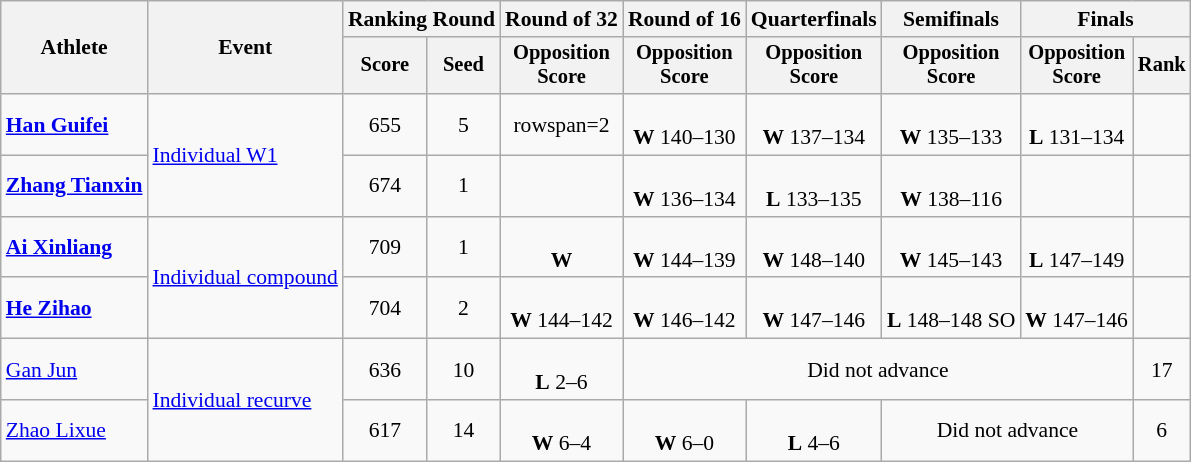<table class="wikitable" style="text-align: center; font-size:90%">
<tr>
<th rowspan="2">Athlete</th>
<th rowspan="2">Event</th>
<th colspan="2">Ranking Round</th>
<th>Round of 32</th>
<th>Round of 16</th>
<th>Quarterfinals</th>
<th>Semifinals</th>
<th colspan="2">Finals</th>
</tr>
<tr style="font-size:95%">
<th>Score</th>
<th>Seed</th>
<th>Opposition<br>Score</th>
<th>Opposition<br>Score</th>
<th>Opposition<br>Score</th>
<th>Opposition<br>Score</th>
<th>Opposition<br>Score</th>
<th>Rank</th>
</tr>
<tr>
<td align=left><strong><a href='#'>Han Guifei</a></strong></td>
<td align=left rowspan=2><a href='#'>Individual W1</a></td>
<td>655</td>
<td>5</td>
<td>rowspan=2 </td>
<td><br><strong>W</strong> 140–130</td>
<td><br><strong>W</strong> 137–134</td>
<td><br><strong>W</strong> 135–133</td>
<td><br><strong>L</strong> 131–134</td>
<td></td>
</tr>
<tr>
<td align=left><strong><a href='#'>Zhang Tianxin</a></strong></td>
<td>674</td>
<td>1</td>
<td></td>
<td><br><strong>W</strong> 136–134</td>
<td><br><strong>L</strong> 133–135</td>
<td><br><strong>W</strong> 138–116</td>
<td></td>
</tr>
<tr>
<td align=left><strong><a href='#'>Ai Xinliang</a> </strong></td>
<td align=left rowspan=2><a href='#'>Individual compound</a></td>
<td>709</td>
<td>1</td>
<td><br><strong>W</strong> </td>
<td><br><strong>W</strong> 144–139</td>
<td><br><strong>W</strong> 148–140</td>
<td><br><strong>W</strong> 145–143</td>
<td><br><strong>L</strong> 147–149</td>
<td></td>
</tr>
<tr>
<td align=left><strong><a href='#'>He Zihao</a> </strong></td>
<td>704</td>
<td>2</td>
<td><br><strong>W</strong> 144–142</td>
<td><br><strong>W</strong> 146–142</td>
<td><br><strong>W</strong> 147–146</td>
<td><br><strong>L</strong> 148–148 SO</td>
<td><br><strong>W</strong> 147–146</td>
<td></td>
</tr>
<tr>
<td align=left><a href='#'>Gan Jun</a></td>
<td align=left rowspan=2><a href='#'>Individual recurve</a></td>
<td>636</td>
<td>10</td>
<td> <br><strong>L</strong> 2–6</td>
<td colspan=4>Did not advance</td>
<td>17</td>
</tr>
<tr>
<td align=left><a href='#'>Zhao Lixue</a></td>
<td>617</td>
<td>14</td>
<td><br><strong>W</strong> 6–4</td>
<td><br><strong>W</strong> 6–0</td>
<td> <br><strong>L</strong> 4–6</td>
<td colspan=2>Did not advance</td>
<td>6</td>
</tr>
</table>
